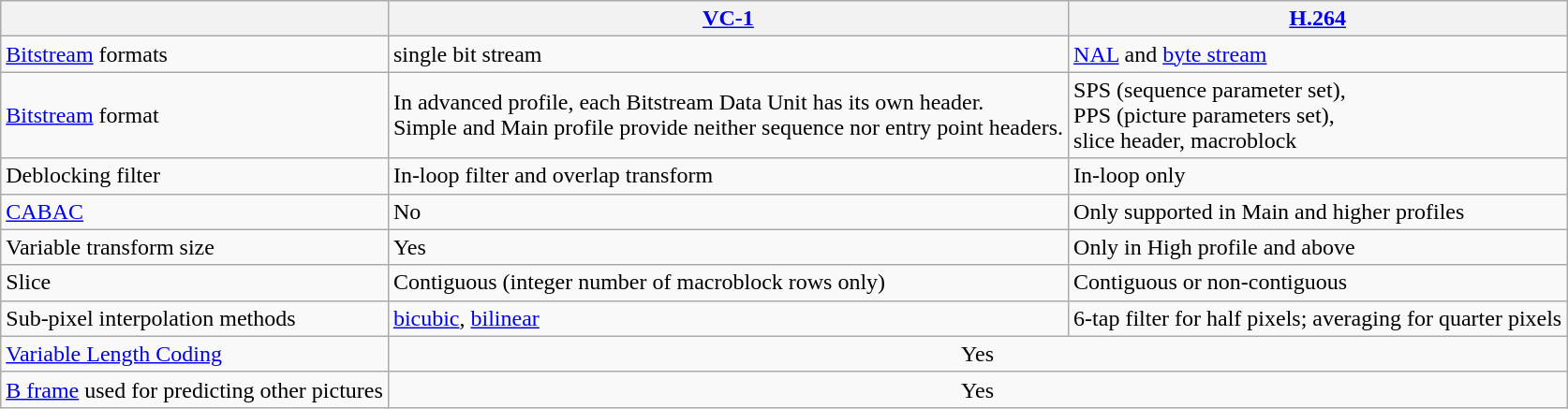<table class="wikitable">
<tr>
<th></th>
<th><a href='#'>VC-1</a></th>
<th><a href='#'>H.264</a></th>
</tr>
<tr>
<td><a href='#'>Bitstream</a> formats</td>
<td>single bit stream</td>
<td><a href='#'>NAL</a> and <a href='#'>byte stream</a></td>
</tr>
<tr>
<td><a href='#'>Bitstream</a> format</td>
<td>In advanced profile, each Bitstream Data Unit has its own header.<br>Simple and Main profile provide neither sequence nor entry point headers.</td>
<td>SPS (sequence parameter set),<br> PPS (picture parameters set),<br> slice header, macroblock<br></td>
</tr>
<tr>
<td>Deblocking filter</td>
<td>In-loop filter and overlap transform</td>
<td>In-loop only</td>
</tr>
<tr>
<td><a href='#'>CABAC</a></td>
<td>No</td>
<td>Only supported in Main and higher profiles</td>
</tr>
<tr>
<td>Variable transform size</td>
<td>Yes</td>
<td>Only in High profile and above</td>
</tr>
<tr>
<td>Slice</td>
<td>Contiguous (integer number of macroblock rows only)</td>
<td>Contiguous or non-contiguous</td>
</tr>
<tr>
<td>Sub-pixel interpolation methods</td>
<td><a href='#'>bicubic</a>, <a href='#'>bilinear</a></td>
<td>6-tap filter for half pixels; averaging for quarter pixels</td>
</tr>
<tr>
<td><a href='#'>Variable Length Coding</a></td>
<td colspan="2" style="text-align:center;">Yes</td>
</tr>
<tr>
<td><a href='#'>B frame</a> used for predicting other pictures</td>
<td colspan="2" style="text-align:center;">Yes</td>
</tr>
</table>
